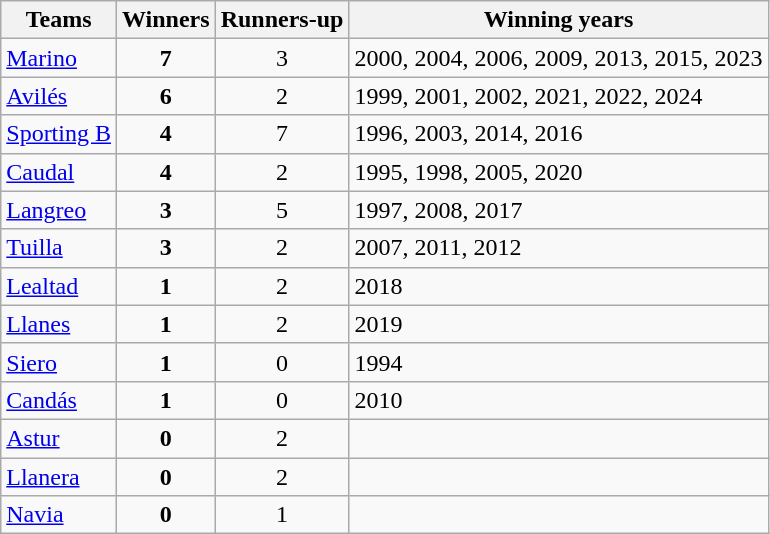<table class="wikitable sortable">
<tr>
<th>Teams</th>
<th>Winners</th>
<th>Runners-up</th>
<th>Winning years</th>
</tr>
<tr>
<td><a href='#'>Marino</a></td>
<td align="center"><strong>7</strong></td>
<td align="center">3</td>
<td>2000, 2004, 2006, 2009, 2013, 2015, 2023</td>
</tr>
<tr>
<td><a href='#'>Avilés</a></td>
<td align="center"><strong>6</strong></td>
<td align="center">2</td>
<td>1999, 2001, 2002, 2021, 2022, 2024</td>
</tr>
<tr>
<td><a href='#'>Sporting B</a></td>
<td align="center"><strong>4</strong></td>
<td align="center">7</td>
<td>1996, 2003, 2014, 2016</td>
</tr>
<tr>
<td><a href='#'>Caudal</a></td>
<td align="center"><strong>4</strong></td>
<td align="center">2</td>
<td>1995, 1998, 2005, 2020</td>
</tr>
<tr>
<td><a href='#'>Langreo</a></td>
<td align="center"><strong>3</strong></td>
<td align="center">5</td>
<td>1997, 2008, 2017</td>
</tr>
<tr>
<td><a href='#'>Tuilla</a></td>
<td align="center"><strong>3</strong></td>
<td align="center">2</td>
<td>2007, 2011, 2012</td>
</tr>
<tr>
<td><a href='#'>Lealtad</a></td>
<td align="center"><strong>1</strong></td>
<td align="center">2</td>
<td>2018</td>
</tr>
<tr>
<td><a href='#'>Llanes</a></td>
<td align="center"><strong>1</strong></td>
<td align="center">2</td>
<td>2019</td>
</tr>
<tr>
<td><a href='#'>Siero</a></td>
<td align="center"><strong>1</strong></td>
<td align="center">0</td>
<td>1994</td>
</tr>
<tr>
<td><a href='#'>Candás</a></td>
<td align="center"><strong>1</strong></td>
<td align="center">0</td>
<td>2010</td>
</tr>
<tr>
<td><a href='#'>Astur</a></td>
<td align="center"><strong>0</strong></td>
<td align="center">2</td>
<td></td>
</tr>
<tr>
<td><a href='#'>Llanera</a></td>
<td align="center"><strong>0</strong></td>
<td align="center">2</td>
<td></td>
</tr>
<tr>
<td><a href='#'>Navia</a></td>
<td align="center"><strong>0</strong></td>
<td align="center">1</td>
<td></td>
</tr>
</table>
